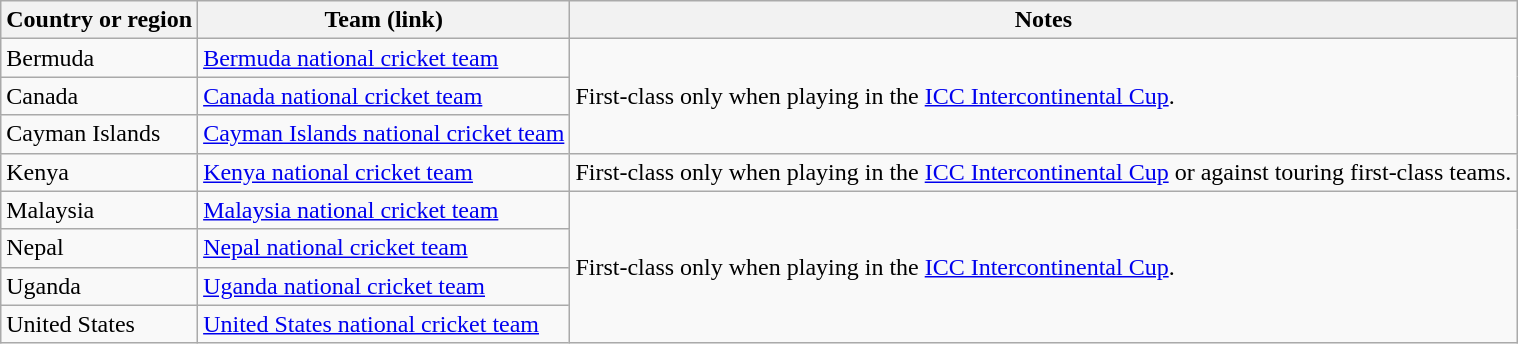<table class=wikitable>
<tr>
<th>Country or region</th>
<th>Team (link)</th>
<th>Notes</th>
</tr>
<tr>
<td>Bermuda</td>
<td><a href='#'>Bermuda national cricket team</a></td>
<td rowspan=3>First-class only when playing in the <a href='#'>ICC Intercontinental Cup</a>.</td>
</tr>
<tr>
<td>Canada</td>
<td><a href='#'>Canada national cricket team</a></td>
</tr>
<tr>
<td>Cayman Islands</td>
<td><a href='#'>Cayman Islands national cricket team</a></td>
</tr>
<tr>
<td>Kenya</td>
<td><a href='#'>Kenya national cricket team</a> </td>
<td>First-class only when playing in the <a href='#'>ICC Intercontinental Cup</a> or against touring first-class teams.</td>
</tr>
<tr>
<td>Malaysia</td>
<td><a href='#'>Malaysia national cricket team</a></td>
<td rowspan=4>First-class only when playing in the <a href='#'>ICC Intercontinental Cup</a>.</td>
</tr>
<tr>
<td>Nepal</td>
<td><a href='#'>Nepal national cricket team</a></td>
</tr>
<tr>
<td>Uganda</td>
<td><a href='#'>Uganda national cricket team</a></td>
</tr>
<tr>
<td>United States</td>
<td><a href='#'>United States national cricket team</a></td>
</tr>
</table>
